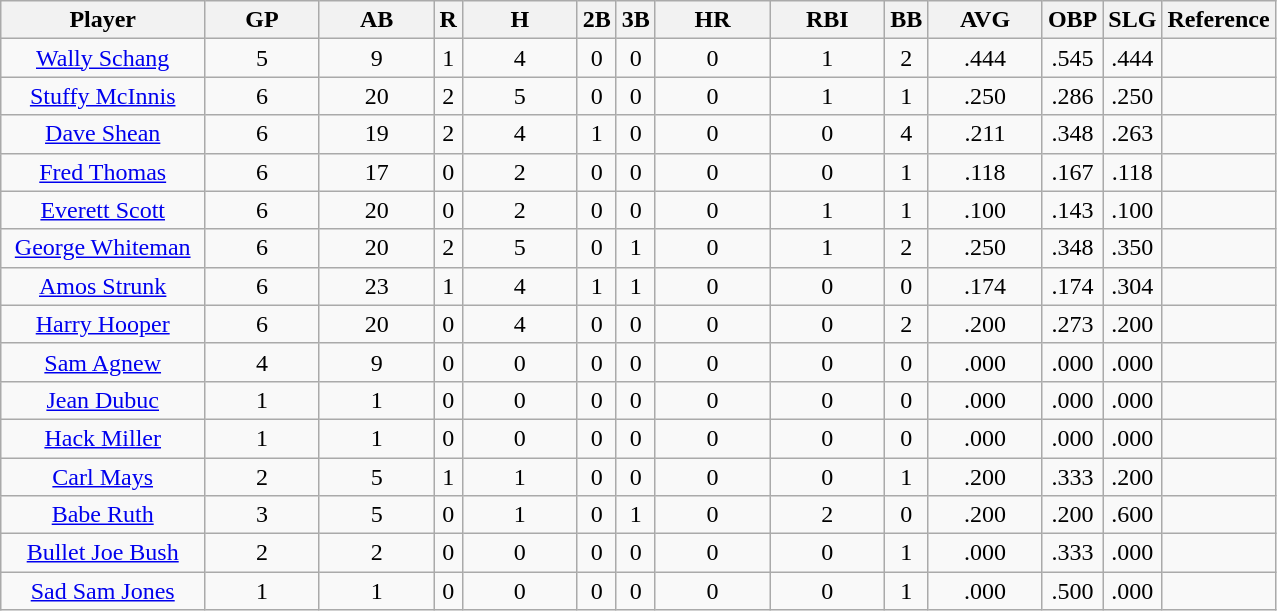<table class="wikitable sortable" style="text-align:center">
<tr>
<th width="16%">Player</th>
<th width="9%">GP</th>
<th width="9%">AB</th>
<th>R</th>
<th width="9%">H</th>
<th>2B</th>
<th>3B</th>
<th width="9%">HR</th>
<th width="9%">RBI</th>
<th>BB</th>
<th width="9%">AVG</th>
<th>OBP</th>
<th>SLG</th>
<th>Reference</th>
</tr>
<tr>
<td><a href='#'>Wally Schang</a></td>
<td>5</td>
<td>9</td>
<td>1</td>
<td>4</td>
<td>0</td>
<td>0</td>
<td>0</td>
<td>1</td>
<td>2</td>
<td>.444</td>
<td>.545</td>
<td>.444</td>
<td></td>
</tr>
<tr>
<td><a href='#'>Stuffy McInnis</a></td>
<td>6</td>
<td>20</td>
<td>2</td>
<td>5</td>
<td>0</td>
<td>0</td>
<td>0</td>
<td>1</td>
<td>1</td>
<td>.250</td>
<td>.286</td>
<td>.250</td>
<td></td>
</tr>
<tr>
<td><a href='#'>Dave Shean</a></td>
<td>6</td>
<td>19</td>
<td>2</td>
<td>4</td>
<td>1</td>
<td>0</td>
<td>0</td>
<td>0</td>
<td>4</td>
<td>.211</td>
<td>.348</td>
<td>.263</td>
<td></td>
</tr>
<tr>
<td><a href='#'>Fred Thomas</a></td>
<td>6</td>
<td>17</td>
<td>0</td>
<td>2</td>
<td>0</td>
<td>0</td>
<td>0</td>
<td>0</td>
<td>1</td>
<td>.118</td>
<td>.167</td>
<td>.118</td>
<td></td>
</tr>
<tr>
<td><a href='#'>Everett Scott</a></td>
<td>6</td>
<td>20</td>
<td>0</td>
<td>2</td>
<td>0</td>
<td>0</td>
<td>0</td>
<td>1</td>
<td>1</td>
<td>.100</td>
<td>.143</td>
<td>.100</td>
<td></td>
</tr>
<tr>
<td><a href='#'>George Whiteman</a></td>
<td>6</td>
<td>20</td>
<td>2</td>
<td>5</td>
<td>0</td>
<td>1</td>
<td>0</td>
<td>1</td>
<td>2</td>
<td>.250</td>
<td>.348</td>
<td>.350</td>
<td></td>
</tr>
<tr>
<td><a href='#'>Amos Strunk</a></td>
<td>6</td>
<td>23</td>
<td>1</td>
<td>4</td>
<td>1</td>
<td>1</td>
<td>0</td>
<td>0</td>
<td>0</td>
<td>.174</td>
<td>.174</td>
<td>.304</td>
<td></td>
</tr>
<tr>
<td><a href='#'>Harry Hooper</a></td>
<td>6</td>
<td>20</td>
<td>0</td>
<td>4</td>
<td>0</td>
<td>0</td>
<td>0</td>
<td>0</td>
<td>2</td>
<td>.200</td>
<td>.273</td>
<td>.200</td>
<td></td>
</tr>
<tr>
<td><a href='#'>Sam Agnew</a></td>
<td>4</td>
<td>9</td>
<td>0</td>
<td>0</td>
<td>0</td>
<td>0</td>
<td>0</td>
<td>0</td>
<td>0</td>
<td>.000</td>
<td>.000</td>
<td>.000</td>
<td></td>
</tr>
<tr>
<td><a href='#'>Jean Dubuc</a></td>
<td>1</td>
<td>1</td>
<td>0</td>
<td>0</td>
<td>0</td>
<td>0</td>
<td>0</td>
<td>0</td>
<td>0</td>
<td>.000</td>
<td>.000</td>
<td>.000</td>
<td></td>
</tr>
<tr>
<td><a href='#'>Hack Miller</a></td>
<td>1</td>
<td>1</td>
<td>0</td>
<td>0</td>
<td>0</td>
<td>0</td>
<td>0</td>
<td>0</td>
<td>0</td>
<td>.000</td>
<td>.000</td>
<td>.000</td>
<td></td>
</tr>
<tr>
<td><a href='#'>Carl Mays</a></td>
<td>2</td>
<td>5</td>
<td>1</td>
<td>1</td>
<td>0</td>
<td>0</td>
<td>0</td>
<td>0</td>
<td>1</td>
<td>.200</td>
<td>.333</td>
<td>.200</td>
<td></td>
</tr>
<tr>
<td><a href='#'>Babe Ruth</a></td>
<td>3</td>
<td>5</td>
<td>0</td>
<td>1</td>
<td>0</td>
<td>1</td>
<td>0</td>
<td>2</td>
<td>0</td>
<td>.200</td>
<td>.200</td>
<td>.600</td>
<td></td>
</tr>
<tr>
<td><a href='#'>Bullet Joe Bush</a></td>
<td>2</td>
<td>2</td>
<td>0</td>
<td>0</td>
<td>0</td>
<td>0</td>
<td>0</td>
<td>0</td>
<td>1</td>
<td>.000</td>
<td>.333</td>
<td>.000</td>
<td></td>
</tr>
<tr>
<td><a href='#'>Sad Sam Jones</a></td>
<td>1</td>
<td>1</td>
<td>0</td>
<td>0</td>
<td>0</td>
<td>0</td>
<td>0</td>
<td>0</td>
<td>1</td>
<td>.000</td>
<td>.500</td>
<td>.000</td>
<td></td>
</tr>
</table>
